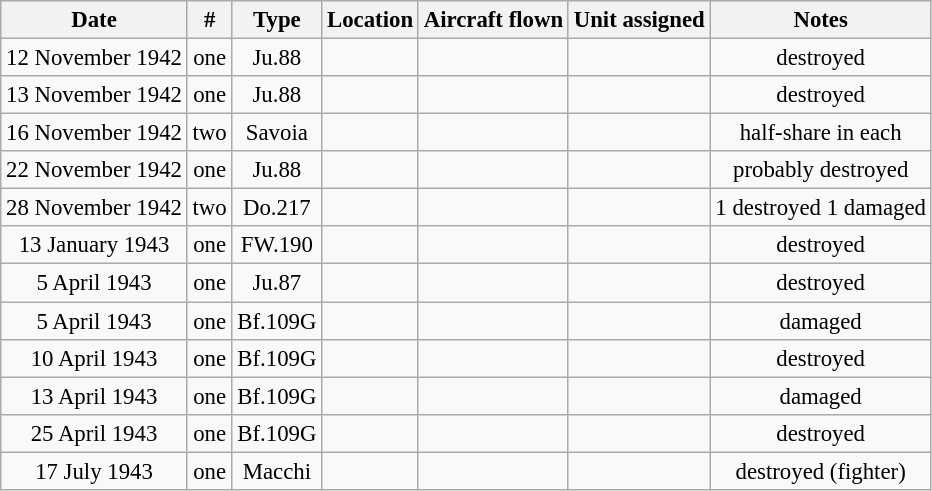<table class="wikitable sortable" style="font-size:95%; text-align:center">
<tr>
<th>Date</th>
<th>#</th>
<th>Type</th>
<th>Location</th>
<th>Aircraft flown</th>
<th>Unit assigned</th>
<th>Notes</th>
</tr>
<tr>
<td>12 November 1942</td>
<td>one</td>
<td>Ju.88</td>
<td></td>
<td></td>
<td></td>
<td>destroyed</td>
</tr>
<tr>
<td>13 November 1942</td>
<td>one</td>
<td>Ju.88</td>
<td></td>
<td></td>
<td></td>
<td>destroyed</td>
</tr>
<tr>
<td>16 November 1942</td>
<td>two</td>
<td>Savoia</td>
<td></td>
<td></td>
<td></td>
<td>half-share in each</td>
</tr>
<tr>
<td>22 November 1942</td>
<td>one</td>
<td>Ju.88</td>
<td></td>
<td></td>
<td></td>
<td>probably destroyed</td>
</tr>
<tr>
<td>28 November 1942</td>
<td>two</td>
<td>Do.217</td>
<td></td>
<td></td>
<td></td>
<td>1 destroyed 1 damaged</td>
</tr>
<tr>
<td>13 January 1943</td>
<td>one</td>
<td>FW.190</td>
<td></td>
<td></td>
<td></td>
<td>destroyed</td>
</tr>
<tr>
<td>5 April 1943</td>
<td>one</td>
<td>Ju.87</td>
<td></td>
<td></td>
<td></td>
<td>destroyed</td>
</tr>
<tr>
<td>5 April 1943</td>
<td>one</td>
<td>Bf.109G</td>
<td></td>
<td></td>
<td></td>
<td>damaged</td>
</tr>
<tr>
<td>10 April 1943</td>
<td>one</td>
<td>Bf.109G</td>
<td></td>
<td></td>
<td></td>
<td>destroyed</td>
</tr>
<tr>
<td>13 April 1943</td>
<td>one</td>
<td>Bf.109G</td>
<td></td>
<td></td>
<td></td>
<td>damaged</td>
</tr>
<tr>
<td>25 April 1943</td>
<td>one</td>
<td>Bf.109G</td>
<td></td>
<td></td>
<td></td>
<td>destroyed</td>
</tr>
<tr>
<td>17 July 1943</td>
<td>one</td>
<td>Macchi</td>
<td></td>
<td></td>
<td></td>
<td>destroyed (fighter)</td>
</tr>
</table>
